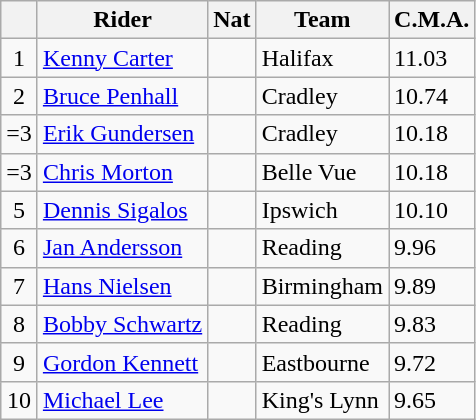<table class=wikitable>
<tr>
<th></th>
<th>Rider</th>
<th>Nat</th>
<th>Team</th>
<th>C.M.A.</th>
</tr>
<tr>
<td align="center">1</td>
<td><a href='#'>Kenny Carter</a></td>
<td></td>
<td>Halifax</td>
<td>11.03</td>
</tr>
<tr>
<td align="center">2</td>
<td><a href='#'>Bruce Penhall</a></td>
<td></td>
<td>Cradley</td>
<td>10.74</td>
</tr>
<tr>
<td align="center">=3</td>
<td><a href='#'>Erik Gundersen</a></td>
<td></td>
<td>Cradley</td>
<td>10.18</td>
</tr>
<tr>
<td align="center">=3</td>
<td><a href='#'>Chris Morton</a></td>
<td></td>
<td>Belle Vue</td>
<td>10.18</td>
</tr>
<tr>
<td align="center">5</td>
<td><a href='#'>Dennis Sigalos</a></td>
<td></td>
<td>Ipswich</td>
<td>10.10</td>
</tr>
<tr>
<td align="center">6</td>
<td><a href='#'>Jan Andersson</a></td>
<td></td>
<td>Reading</td>
<td>9.96</td>
</tr>
<tr>
<td align="center">7</td>
<td><a href='#'>Hans Nielsen</a></td>
<td></td>
<td>Birmingham</td>
<td>9.89</td>
</tr>
<tr>
<td align="center">8</td>
<td><a href='#'>Bobby Schwartz</a></td>
<td></td>
<td>Reading</td>
<td>9.83</td>
</tr>
<tr>
<td align="center">9</td>
<td><a href='#'>Gordon Kennett</a></td>
<td></td>
<td>Eastbourne</td>
<td>9.72</td>
</tr>
<tr>
<td align="center">10</td>
<td><a href='#'>Michael Lee</a></td>
<td></td>
<td>King's Lynn</td>
<td>9.65</td>
</tr>
</table>
